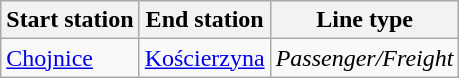<table class="wikitable">
<tr>
<th>Start station</th>
<th>End station</th>
<th>Line type</th>
</tr>
<tr>
<td><a href='#'>Chojnice</a></td>
<td><a href='#'>Kościerzyna</a></td>
<td><em>Passenger/Freight</em></td>
</tr>
</table>
